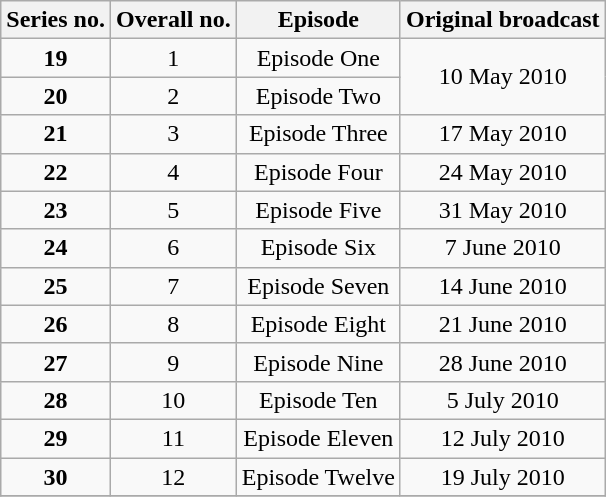<table class="wikitable" style="text-align:center;">
<tr>
<th>Series no.</th>
<th>Overall no.</th>
<th>Episode</th>
<th>Original broadcast</th>
</tr>
<tr>
<td><strong>19</strong></td>
<td>1</td>
<td>Episode One</td>
<td rowspan="2">10 May 2010</td>
</tr>
<tr>
<td><strong>20</strong></td>
<td>2</td>
<td>Episode Two</td>
</tr>
<tr>
<td><strong>21</strong></td>
<td>3</td>
<td>Episode Three</td>
<td>17 May 2010</td>
</tr>
<tr>
<td><strong>22</strong></td>
<td>4</td>
<td>Episode Four</td>
<td>24 May 2010</td>
</tr>
<tr>
<td><strong>23</strong></td>
<td>5</td>
<td>Episode Five</td>
<td>31 May 2010</td>
</tr>
<tr>
<td><strong>24</strong></td>
<td>6</td>
<td>Episode Six</td>
<td>7 June 2010</td>
</tr>
<tr>
<td><strong>25</strong></td>
<td>7</td>
<td>Episode Seven</td>
<td>14 June 2010</td>
</tr>
<tr>
<td><strong>26</strong></td>
<td>8</td>
<td>Episode Eight</td>
<td>21 June 2010</td>
</tr>
<tr>
<td><strong>27</strong></td>
<td>9</td>
<td>Episode Nine</td>
<td>28 June 2010</td>
</tr>
<tr>
<td><strong>28</strong></td>
<td>10</td>
<td>Episode Ten</td>
<td>5 July 2010</td>
</tr>
<tr>
<td><strong>29</strong></td>
<td>11</td>
<td>Episode Eleven</td>
<td>12 July 2010</td>
</tr>
<tr>
<td><strong>30</strong></td>
<td>12</td>
<td>Episode Twelve</td>
<td>19 July 2010</td>
</tr>
<tr>
</tr>
</table>
